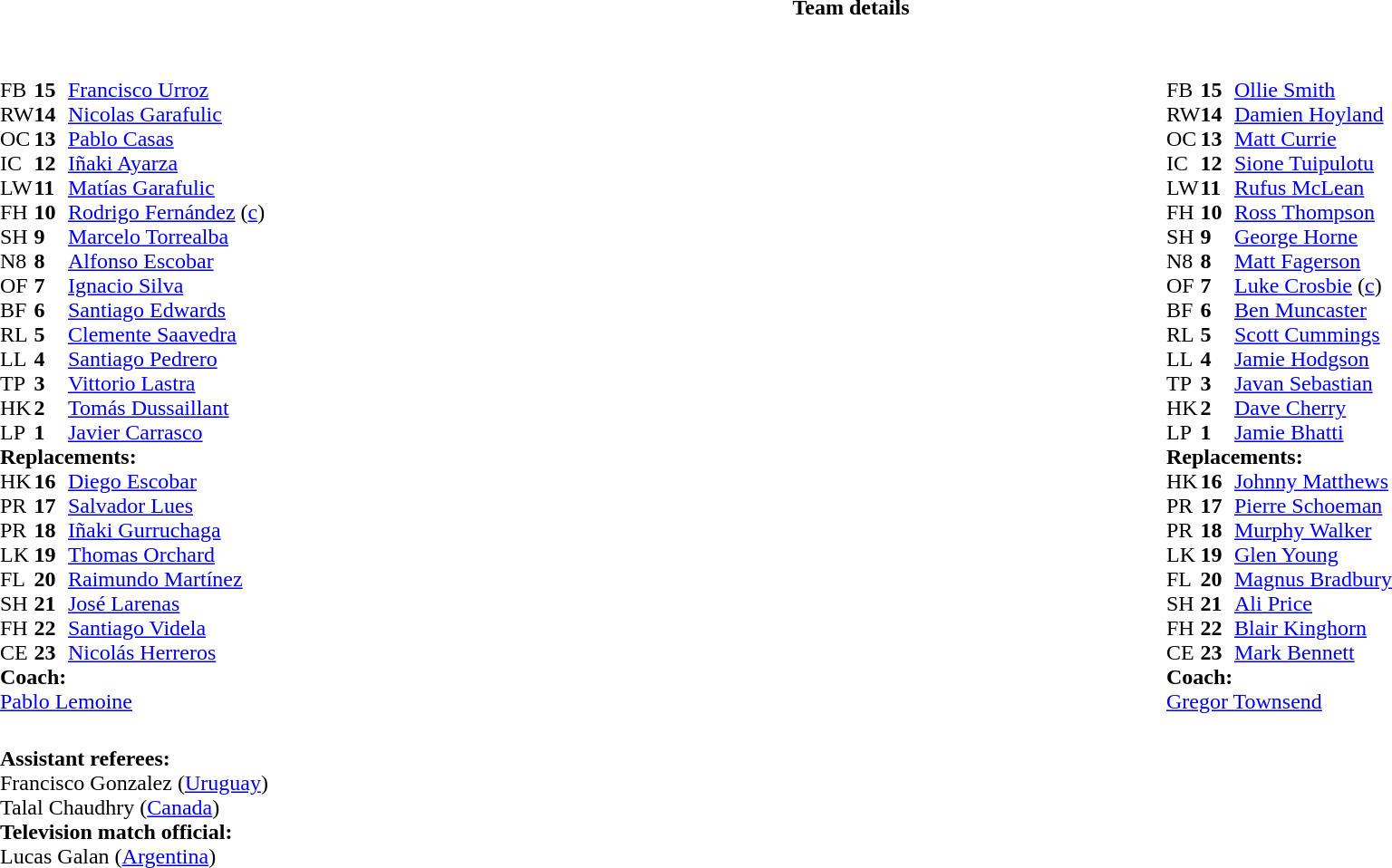<table border="0" style="width:100%;" class="collapsible collapsed">
<tr>
<th>Team details</th>
</tr>
<tr>
<td><br><table style="width:100%">
<tr>
<td style="vertical-align:top;width:50%"><br><table cellspacing="0" cellpadding="0">
<tr>
<th width="25"></th>
<th width="25"></th>
</tr>
<tr>
<td>FB</td>
<td><strong>15</strong></td>
<td><a href='#'>Francisco Urroz</a></td>
</tr>
<tr>
<td>RW</td>
<td><strong>14</strong></td>
<td><a href='#'>Nicolas Garafulic</a></td>
</tr>
<tr>
<td>OC</td>
<td><strong>13</strong></td>
<td><a href='#'>Pablo Casas</a></td>
</tr>
<tr>
<td>IC</td>
<td><strong>12</strong></td>
<td><a href='#'>Iñaki Ayarza</a></td>
<td></td>
<td></td>
</tr>
<tr>
<td>LW</td>
<td><strong>11</strong></td>
<td><a href='#'>Matías Garafulic</a></td>
</tr>
<tr>
<td>FH</td>
<td><strong>10</strong></td>
<td><a href='#'>Rodrigo Fernández</a> (<a href='#'>c</a>)</td>
</tr>
<tr>
<td>SH</td>
<td><strong>9</strong></td>
<td><a href='#'>Marcelo Torrealba</a></td>
<td></td>
<td></td>
</tr>
<tr>
<td>N8</td>
<td><strong>8</strong></td>
<td><a href='#'>Alfonso Escobar</a></td>
<td></td>
<td></td>
</tr>
<tr>
<td>OF</td>
<td><strong>7</strong></td>
<td><a href='#'>Ignacio Silva</a></td>
<td></td>
<td></td>
</tr>
<tr>
<td>BF</td>
<td><strong>6</strong></td>
<td><a href='#'>Santiago Edwards</a></td>
</tr>
<tr>
<td>RL</td>
<td><strong>5</strong></td>
<td><a href='#'>Clemente Saavedra</a></td>
<td></td>
<td></td>
</tr>
<tr>
<td>LL</td>
<td><strong>4</strong></td>
<td><a href='#'>Santiago Pedrero</a></td>
</tr>
<tr>
<td>TP</td>
<td><strong>3</strong></td>
<td><a href='#'>Vittorio Lastra</a></td>
<td></td>
<td></td>
</tr>
<tr>
<td>HK</td>
<td><strong>2</strong></td>
<td><a href='#'>Tomás Dussaillant</a></td>
<td></td>
<td></td>
</tr>
<tr>
<td>LP</td>
<td><strong>1</strong></td>
<td><a href='#'>Javier Carrasco</a></td>
<td></td>
<td></td>
</tr>
<tr>
<td colspan=3><strong>Replacements:</strong></td>
</tr>
<tr>
<td>HK</td>
<td><strong>16</strong></td>
<td><a href='#'>Diego Escobar</a></td>
<td></td>
<td></td>
</tr>
<tr>
<td>PR</td>
<td><strong>17</strong></td>
<td><a href='#'>Salvador Lues</a></td>
<td></td>
<td></td>
</tr>
<tr>
<td>PR</td>
<td><strong>18</strong></td>
<td><a href='#'>Iñaki Gurruchaga</a></td>
<td></td>
<td></td>
</tr>
<tr>
<td>LK</td>
<td><strong>19</strong></td>
<td><a href='#'>Thomas Orchard</a></td>
<td></td>
<td></td>
</tr>
<tr>
<td>FL</td>
<td><strong>20</strong></td>
<td><a href='#'>Raimundo Martínez</a></td>
<td></td>
<td></td>
</tr>
<tr>
<td>SH</td>
<td><strong>21</strong></td>
<td><a href='#'>José Larenas</a></td>
<td></td>
<td></td>
</tr>
<tr>
<td>FH</td>
<td><strong>22</strong></td>
<td><a href='#'>Santiago Videla</a></td>
<td></td>
<td></td>
</tr>
<tr>
<td>CE</td>
<td><strong>23</strong></td>
<td><a href='#'>Nicolás Herreros</a></td>
<td></td>
<td></td>
</tr>
<tr>
<td colspan=3><strong>Coach:</strong></td>
</tr>
<tr>
<td colspan="4"> <a href='#'>Pablo Lemoine</a></td>
</tr>
</table>
</td>
<td valign=top></td>
<td style="vertical-align:top;width:50%"><br><table cellspacing="0" cellpadding="0" style="margin:auto">
<tr>
<th width="25"></th>
<th width="25"></th>
</tr>
<tr>
<td>FB</td>
<td><strong>15</strong></td>
<td><a href='#'>Ollie Smith</a></td>
</tr>
<tr>
<td>RW</td>
<td><strong>14</strong></td>
<td><a href='#'>Damien Hoyland</a></td>
</tr>
<tr>
<td>OC</td>
<td><strong>13</strong></td>
<td><a href='#'>Matt Currie</a></td>
<td></td>
<td></td>
</tr>
<tr>
<td>IC</td>
<td><strong>12</strong></td>
<td><a href='#'>Sione Tuipulotu</a></td>
</tr>
<tr>
<td>LW</td>
<td><strong>11</strong></td>
<td><a href='#'>Rufus McLean</a></td>
</tr>
<tr>
<td>FH</td>
<td><strong>10</strong></td>
<td><a href='#'>Ross Thompson</a></td>
<td></td>
<td></td>
</tr>
<tr>
<td>SH</td>
<td><strong>9</strong></td>
<td><a href='#'>George Horne</a></td>
<td></td>
<td></td>
</tr>
<tr>
<td>N8</td>
<td><strong>8</strong></td>
<td><a href='#'>Matt Fagerson</a></td>
<td></td>
<td></td>
</tr>
<tr>
<td>OF</td>
<td><strong>7</strong></td>
<td><a href='#'>Luke Crosbie</a> (<a href='#'>c</a>)</td>
</tr>
<tr>
<td>BF</td>
<td><strong>6</strong></td>
<td><a href='#'>Ben Muncaster</a></td>
</tr>
<tr>
<td>RL</td>
<td><strong>5</strong></td>
<td><a href='#'>Scott Cummings</a></td>
<td></td>
<td></td>
</tr>
<tr>
<td>LL</td>
<td><strong>4</strong></td>
<td><a href='#'>Jamie Hodgson</a></td>
</tr>
<tr>
<td>TP</td>
<td><strong>3</strong></td>
<td><a href='#'>Javan Sebastian</a></td>
<td></td>
<td></td>
</tr>
<tr>
<td>HK</td>
<td><strong>2</strong></td>
<td><a href='#'>Dave Cherry</a></td>
<td></td>
<td></td>
</tr>
<tr>
<td>LP</td>
<td><strong>1</strong></td>
<td><a href='#'>Jamie Bhatti</a></td>
<td></td>
<td></td>
</tr>
<tr>
<td colspan=3><strong>Replacements:</strong></td>
</tr>
<tr>
<td>HK</td>
<td><strong>16</strong></td>
<td><a href='#'>Johnny Matthews</a></td>
<td></td>
<td></td>
</tr>
<tr>
<td>PR</td>
<td><strong>17</strong></td>
<td><a href='#'>Pierre Schoeman</a></td>
<td></td>
<td></td>
</tr>
<tr>
<td>PR</td>
<td><strong>18</strong></td>
<td><a href='#'>Murphy Walker</a></td>
<td></td>
<td></td>
</tr>
<tr>
<td>LK</td>
<td><strong>19</strong></td>
<td><a href='#'>Glen Young</a></td>
<td></td>
<td></td>
</tr>
<tr>
<td>FL</td>
<td><strong>20</strong></td>
<td><a href='#'>Magnus Bradbury</a></td>
<td></td>
<td></td>
</tr>
<tr>
<td>SH</td>
<td><strong>21</strong></td>
<td><a href='#'>Ali Price</a></td>
<td></td>
<td></td>
</tr>
<tr>
<td>FH</td>
<td><strong>22</strong></td>
<td><a href='#'>Blair Kinghorn</a></td>
<td></td>
<td></td>
</tr>
<tr>
<td>CE</td>
<td><strong>23</strong></td>
<td><a href='#'>Mark Bennett</a></td>
<td></td>
<td></td>
</tr>
<tr>
<td colspan=3><strong>Coach:</strong></td>
</tr>
<tr>
<td colspan="4"> <a href='#'>Gregor Townsend</a></td>
</tr>
</table>
</td>
</tr>
</table>
<table style="width:100%">
<tr>
<td><br><strong>Assistant referees:</strong>
<br>Francisco Gonzalez (<a href='#'>Uruguay</a>)
<br>Talal Chaudhry (<a href='#'>Canada</a>)
<br><strong>Television match official:</strong>
<br>Lucas Galan (<a href='#'>Argentina</a>)</td>
</tr>
</table>
</td>
</tr>
</table>
